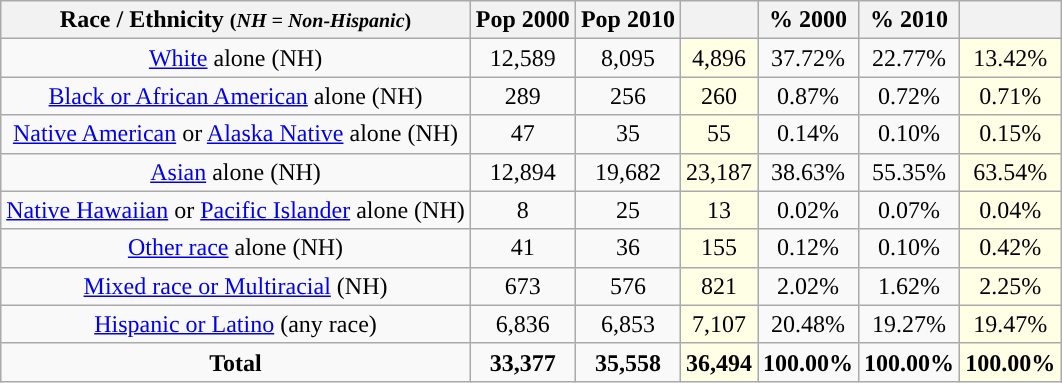<table class="wikitable" style="text-align:center;">
<tr>
<th>Race / Ethnicity <small>(<em>NH = Non-Hispanic</em>)</small></th>
<th>Pop 2000</th>
<th>Pop 2010</th>
<th></th>
<th>% 2000</th>
<th>% 2010</th>
<th></th>
</tr>
<tr>
<td><a href='#'>White</a> alone (NH)</td>
<td>12,589</td>
<td>8,095</td>
<td style='background: #ffffe6;'>4,896</td>
<td>37.72%</td>
<td>22.77%</td>
<td style='background: #ffffe6;'>13.42%</td>
</tr>
<tr>
<td><a href='#'>Black or African American</a> alone (NH)</td>
<td>289</td>
<td>256</td>
<td style='background: #ffffe6;'>260</td>
<td>0.87%</td>
<td>0.72%</td>
<td style='background: #ffffe6;'>0.71%</td>
</tr>
<tr>
<td><a href='#'>Native American</a> or <a href='#'>Alaska Native</a> alone (NH)</td>
<td>47</td>
<td>35</td>
<td style='background: #ffffe6;'>55</td>
<td>0.14%</td>
<td>0.10%</td>
<td style='background: #ffffe6;'>0.15%</td>
</tr>
<tr>
<td><a href='#'>Asian</a> alone (NH)</td>
<td>12,894</td>
<td>19,682</td>
<td style='background: #ffffe6;'>23,187</td>
<td>38.63%</td>
<td>55.35%</td>
<td style='background: #ffffe6;'>63.54%</td>
</tr>
<tr>
<td><a href='#'>Native Hawaiian</a> or <a href='#'>Pacific Islander</a> alone (NH)</td>
<td>8</td>
<td>25</td>
<td style='background: #ffffe6;'>13</td>
<td>0.02%</td>
<td>0.07%</td>
<td style='background: #ffffe6;'>0.04%</td>
</tr>
<tr>
<td><a href='#'>Other race</a> alone (NH)</td>
<td>41</td>
<td>36</td>
<td style='background: #ffffe6;'>155</td>
<td>0.12%</td>
<td>0.10%</td>
<td style='background: #ffffe6;'>0.42%</td>
</tr>
<tr>
<td><a href='#'>Mixed race or Multiracial</a> (NH)</td>
<td>673</td>
<td>576</td>
<td style='background: #ffffe6;'>821</td>
<td>2.02%</td>
<td>1.62%</td>
<td style='background: #ffffe6;'>2.25%</td>
</tr>
<tr>
<td><a href='#'>Hispanic or Latino</a> (any race)</td>
<td>6,836</td>
<td>6,853</td>
<td style='background: #ffffe6;'>7,107</td>
<td>20.48%</td>
<td>19.27%</td>
<td style='background: #ffffe6;'>19.47%</td>
</tr>
<tr>
<td><strong>Total</strong></td>
<td><strong>33,377</strong></td>
<td><strong>35,558</strong></td>
<td style='background: #ffffe6;'><strong>36,494</strong></td>
<td><strong>100.00%</strong></td>
<td><strong>100.00%</strong></td>
<td style='background: #ffffe6;'><strong>100.00%</strong></td>
</tr>
</table>
